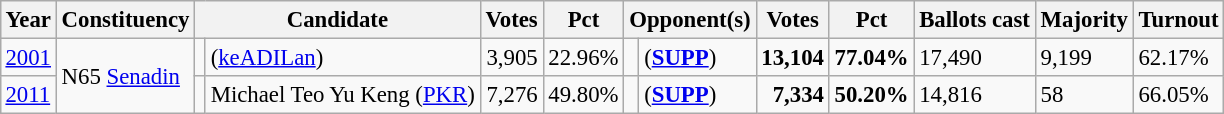<table class="wikitable" style="margin:0.5em ; font-size:95%">
<tr>
<th>Year</th>
<th>Constituency</th>
<th colspan=2>Candidate</th>
<th>Votes</th>
<th>Pct</th>
<th colspan=2>Opponent(s)</th>
<th>Votes</th>
<th>Pct</th>
<th>Ballots cast</th>
<th>Majority</th>
<th>Turnout</th>
</tr>
<tr>
<td><a href='#'>2001</a></td>
<td rowspan="2">N65 <a href='#'>Senadin</a></td>
<td></td>
<td> (<a href='#'>keADILan</a>)</td>
<td align="right">3,905</td>
<td align="right">22.96%</td>
<td></td>
<td> (<a href='#'><strong>SUPP</strong></a>)</td>
<td align="right"><strong>13,104</strong></td>
<td><strong>77.04%</strong></td>
<td>17,490</td>
<td>9,199</td>
<td>62.17%</td>
</tr>
<tr>
<td><a href='#'>2011</a></td>
<td></td>
<td>Michael Teo Yu Keng (<a href='#'>PKR</a>)</td>
<td align="right">7,276</td>
<td>49.80%</td>
<td></td>
<td> (<a href='#'><strong>SUPP</strong></a>)</td>
<td align="right"><strong>7,334</strong></td>
<td><strong>50.20%</strong></td>
<td>14,816</td>
<td>58</td>
<td>66.05%</td>
</tr>
</table>
